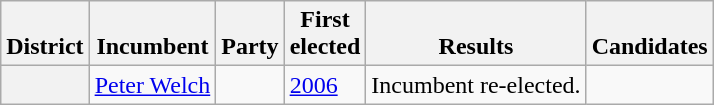<table class=wikitable>
<tr valign=bottom>
<th>District</th>
<th>Incumbent</th>
<th>Party</th>
<th>First<br>elected</th>
<th>Results</th>
<th>Candidates</th>
</tr>
<tr>
<th></th>
<td><a href='#'>Peter Welch</a></td>
<td></td>
<td><a href='#'>2006</a></td>
<td>Incumbent re-elected.</td>
<td nowrap></td>
</tr>
</table>
